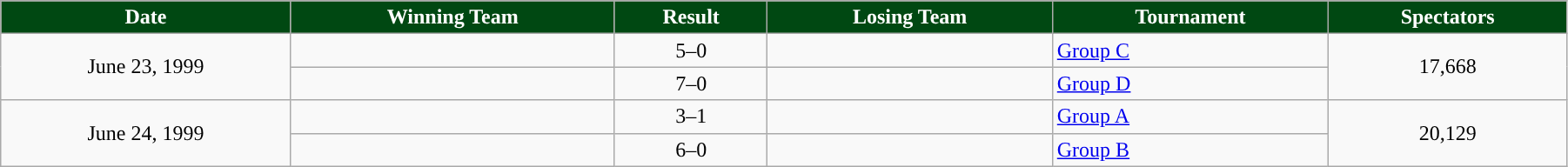<table class="wikitable" style="text-align:left; width:95%;" style="text-align:center">
<tr>
<th style="text-align:center; background:#004812; color:#FFFFFF; ">Date</th>
<th style="text-align:center; background:#004812; color:#FFFFFF; ">Winning Team</th>
<th style="text-align:center; background:#004812; color:#FFFFFF; ">Result</th>
<th style="text-align:center; background:#004812; color:#FFFFFF; ">Losing Team</th>
<th style="text-align:center; background:#004812; color:#FFFFFF; ">Tournament</th>
<th style="text-align:center; background:#004812; color:#FFFFFF; ">Spectators</th>
</tr>
<tr>
<td style="text-align:center;" rowspan=2>June 23, 1999</td>
<td><strong> </strong></td>
<td style="text-align:center;">5–0</td>
<td></td>
<td><a href='#'>Group C</a></td>
<td style="text-align:center;" rowspan=2>17,668</td>
</tr>
<tr>
<td><strong> </strong></td>
<td style="text-align:center;">7–0</td>
<td></td>
<td><a href='#'>Group D</a></td>
</tr>
<tr>
<td style="text-align:center;" rowspan=2>June 24, 1999</td>
<td><strong> </strong></td>
<td style="text-align:center;">3–1</td>
<td></td>
<td><a href='#'>Group A</a></td>
<td style="text-align:center;" rowspan=2>20,129</td>
</tr>
<tr>
<td><strong> </strong></td>
<td style="text-align:center;">6–0</td>
<td></td>
<td><a href='#'>Group B</a></td>
</tr>
</table>
